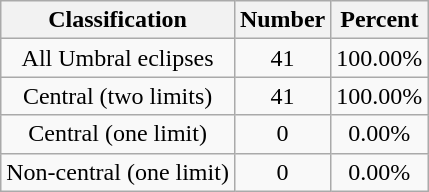<table class="wikitable sortable">
<tr align=center>
<th>Classification</th>
<th>Number</th>
<th>Percent</th>
</tr>
<tr align=center>
<td>All Umbral eclipses</td>
<td>41</td>
<td>100.00%</td>
</tr>
<tr align=center>
<td>Central (two limits)</td>
<td>41</td>
<td>100.00%</td>
</tr>
<tr align=center>
<td>Central (one limit)</td>
<td>0</td>
<td>0.00%</td>
</tr>
<tr align=center>
<td>Non-central (one limit)</td>
<td>0</td>
<td>0.00%</td>
</tr>
</table>
